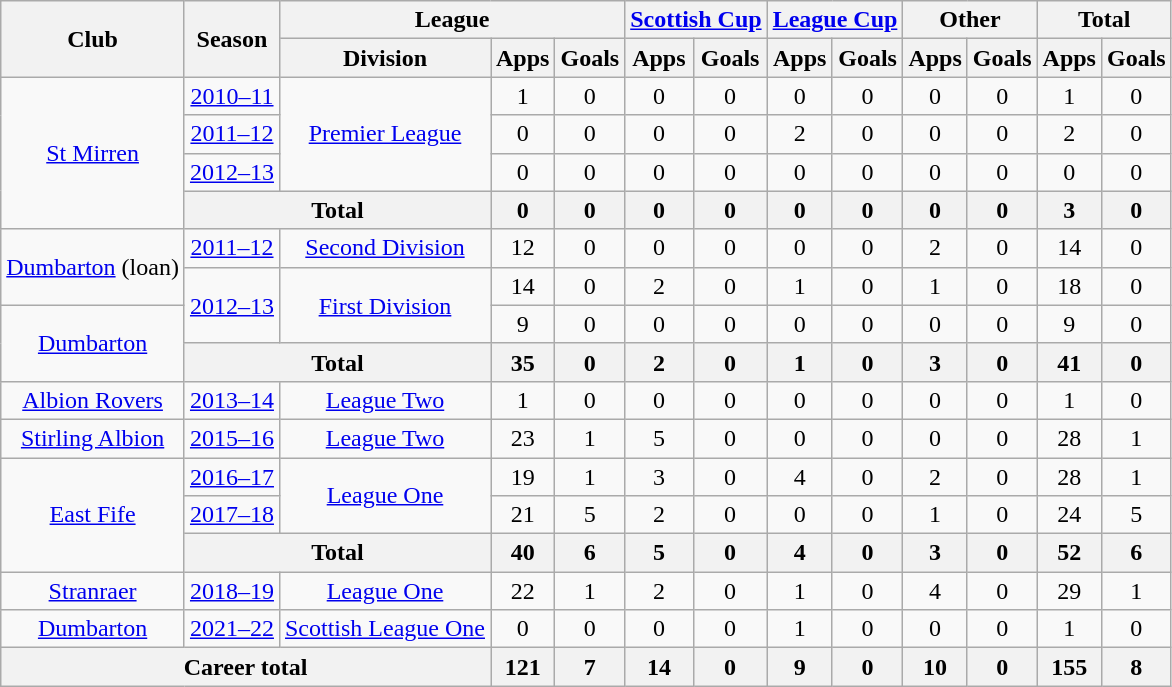<table class="wikitable" style="text-align:center">
<tr>
<th rowspan="2">Club</th>
<th rowspan="2">Season</th>
<th colspan="3">League</th>
<th colspan="2"><a href='#'>Scottish Cup</a></th>
<th colspan="2"><a href='#'>League Cup</a></th>
<th colspan="2">Other</th>
<th colspan="2">Total</th>
</tr>
<tr>
<th>Division</th>
<th>Apps</th>
<th>Goals</th>
<th>Apps</th>
<th>Goals</th>
<th>Apps</th>
<th>Goals</th>
<th>Apps</th>
<th>Goals</th>
<th>Apps</th>
<th>Goals</th>
</tr>
<tr>
<td rowspan="4"><a href='#'>St Mirren</a></td>
<td><a href='#'>2010–11</a></td>
<td rowspan="3"><a href='#'>Premier League</a></td>
<td>1</td>
<td>0</td>
<td>0</td>
<td>0</td>
<td>0</td>
<td>0</td>
<td>0</td>
<td>0</td>
<td>1</td>
<td>0</td>
</tr>
<tr>
<td><a href='#'>2011–12</a></td>
<td>0</td>
<td>0</td>
<td>0</td>
<td>0</td>
<td>2</td>
<td>0</td>
<td>0</td>
<td>0</td>
<td>2</td>
<td>0</td>
</tr>
<tr>
<td><a href='#'>2012–13</a></td>
<td>0</td>
<td>0</td>
<td>0</td>
<td>0</td>
<td>0</td>
<td>0</td>
<td>0</td>
<td>0</td>
<td>0</td>
<td>0</td>
</tr>
<tr>
<th colspan="2">Total</th>
<th>0</th>
<th>0</th>
<th>0</th>
<th>0</th>
<th>0</th>
<th>0</th>
<th>0</th>
<th>0</th>
<th>3</th>
<th>0</th>
</tr>
<tr>
<td rowspan="2"><a href='#'>Dumbarton</a> (loan)</td>
<td><a href='#'>2011–12</a></td>
<td><a href='#'>Second Division</a></td>
<td>12</td>
<td>0</td>
<td>0</td>
<td>0</td>
<td>0</td>
<td>0</td>
<td>2</td>
<td>0</td>
<td>14</td>
<td>0</td>
</tr>
<tr>
<td rowspan="2"><a href='#'>2012–13</a></td>
<td rowspan="2"><a href='#'>First Division</a></td>
<td>14</td>
<td>0</td>
<td>2</td>
<td>0</td>
<td>1</td>
<td>0</td>
<td>1</td>
<td>0</td>
<td>18</td>
<td>0</td>
</tr>
<tr>
<td rowspan="2"><a href='#'>Dumbarton</a></td>
<td>9</td>
<td>0</td>
<td>0</td>
<td>0</td>
<td>0</td>
<td>0</td>
<td>0</td>
<td>0</td>
<td>9</td>
<td>0</td>
</tr>
<tr>
<th colspan="2">Total</th>
<th>35</th>
<th>0</th>
<th>2</th>
<th>0</th>
<th>1</th>
<th>0</th>
<th>3</th>
<th>0</th>
<th>41</th>
<th>0</th>
</tr>
<tr>
<td><a href='#'>Albion Rovers</a></td>
<td><a href='#'>2013–14</a></td>
<td><a href='#'>League Two</a></td>
<td>1</td>
<td>0</td>
<td>0</td>
<td>0</td>
<td>0</td>
<td>0</td>
<td>0</td>
<td>0</td>
<td>1</td>
<td>0</td>
</tr>
<tr>
<td><a href='#'>Stirling Albion</a></td>
<td><a href='#'>2015–16</a></td>
<td><a href='#'>League Two</a></td>
<td>23</td>
<td>1</td>
<td>5</td>
<td>0</td>
<td>0</td>
<td>0</td>
<td>0</td>
<td>0</td>
<td>28</td>
<td>1</td>
</tr>
<tr>
<td rowspan="3"><a href='#'>East Fife</a></td>
<td><a href='#'>2016–17</a></td>
<td rowspan="2"><a href='#'>League One</a></td>
<td>19</td>
<td>1</td>
<td>3</td>
<td>0</td>
<td>4</td>
<td>0</td>
<td>2</td>
<td>0</td>
<td>28</td>
<td>1</td>
</tr>
<tr>
<td><a href='#'>2017–18</a></td>
<td>21</td>
<td>5</td>
<td>2</td>
<td>0</td>
<td>0</td>
<td>0</td>
<td>1</td>
<td>0</td>
<td>24</td>
<td>5</td>
</tr>
<tr>
<th colspan="2">Total</th>
<th>40</th>
<th>6</th>
<th>5</th>
<th>0</th>
<th>4</th>
<th>0</th>
<th>3</th>
<th>0</th>
<th>52</th>
<th>6</th>
</tr>
<tr>
<td><a href='#'>Stranraer</a></td>
<td><a href='#'>2018–19</a></td>
<td><a href='#'>League One</a></td>
<td>22</td>
<td>1</td>
<td>2</td>
<td>0</td>
<td>1</td>
<td>0</td>
<td>4</td>
<td>0</td>
<td>29</td>
<td>1</td>
</tr>
<tr>
<td><a href='#'>Dumbarton</a></td>
<td><a href='#'>2021–22</a></td>
<td><a href='#'>Scottish League One</a></td>
<td>0</td>
<td>0</td>
<td>0</td>
<td>0</td>
<td>1</td>
<td>0</td>
<td>0</td>
<td>0</td>
<td>1</td>
<td>0</td>
</tr>
<tr>
<th colspan="3">Career total</th>
<th>121</th>
<th>7</th>
<th>14</th>
<th>0</th>
<th>9</th>
<th>0</th>
<th>10</th>
<th>0</th>
<th>155</th>
<th>8</th>
</tr>
</table>
